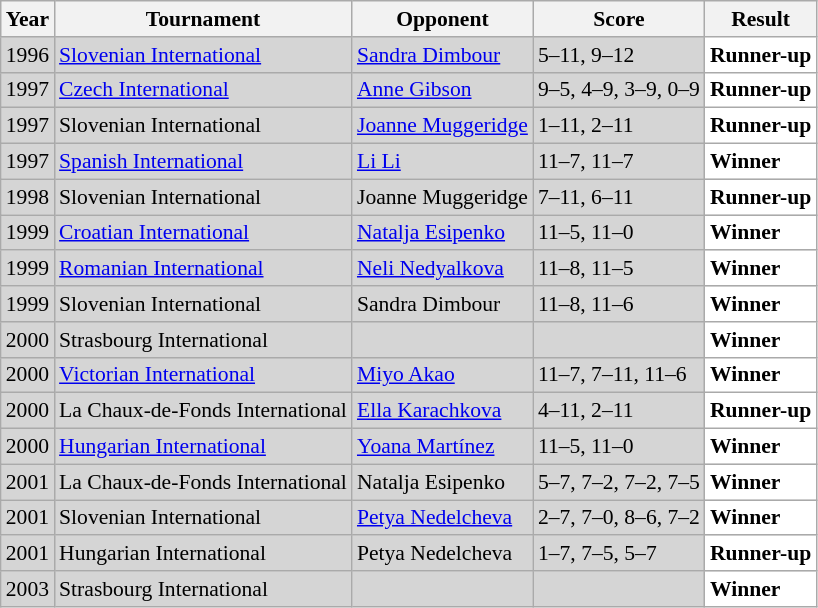<table class="sortable wikitable" style="font-size: 90%;">
<tr>
<th>Year</th>
<th>Tournament</th>
<th>Opponent</th>
<th>Score</th>
<th>Result</th>
</tr>
<tr style="background:#D5D5D5">
<td align="center">1996</td>
<td align="left"><a href='#'>Slovenian International</a></td>
<td align="left"> <a href='#'>Sandra Dimbour</a></td>
<td align="left">5–11, 9–12</td>
<td style="text-align:left; background:white"> <strong>Runner-up</strong></td>
</tr>
<tr style="background:#D5D5D5">
<td align="center">1997</td>
<td align="left"><a href='#'>Czech International</a></td>
<td align="left"> <a href='#'>Anne Gibson</a></td>
<td align="left">9–5, 4–9, 3–9, 0–9</td>
<td style="text-align:left; background:white"> <strong>Runner-up</strong></td>
</tr>
<tr style="background:#D5D5D5">
<td align="center">1997</td>
<td align="left">Slovenian International</td>
<td align="left"> <a href='#'>Joanne Muggeridge</a></td>
<td align="left">1–11, 2–11</td>
<td style="text-align:left; background:white"> <strong>Runner-up</strong></td>
</tr>
<tr style="background:#D5D5D5">
<td align="center">1997</td>
<td align="left"><a href='#'>Spanish International</a></td>
<td align="left"> <a href='#'>Li Li</a></td>
<td align="left">11–7, 11–7</td>
<td style="text-align:left; background:white"> <strong>Winner</strong></td>
</tr>
<tr style="background:#D5D5D5">
<td align="center">1998</td>
<td align="left">Slovenian International</td>
<td align="left"> Joanne Muggeridge</td>
<td align="left">7–11, 6–11</td>
<td style="text-align:left; background:white"> <strong>Runner-up</strong></td>
</tr>
<tr style="background:#D5D5D5">
<td align="center">1999</td>
<td align="left"><a href='#'>Croatian International</a></td>
<td align="left"> <a href='#'>Natalja Esipenko</a></td>
<td align="left">11–5, 11–0</td>
<td style="text-align:left; background:white"> <strong>Winner</strong></td>
</tr>
<tr style="background:#D5D5D5">
<td align="center">1999</td>
<td align="left"><a href='#'>Romanian International</a></td>
<td align="left"> <a href='#'>Neli Nedyalkova</a></td>
<td align="left">11–8, 11–5</td>
<td style="text-align:left; background:white"> <strong>Winner</strong></td>
</tr>
<tr style="background:#D5D5D5">
<td align="center">1999</td>
<td align="left">Slovenian International</td>
<td align="left"> Sandra Dimbour</td>
<td align="left">11–8, 11–6</td>
<td style="text-align:left; background:white"> <strong>Winner</strong></td>
</tr>
<tr style="background:#D5D5D5">
<td align="center">2000</td>
<td align="left">Strasbourg International</td>
<td align="left"></td>
<td align="left"></td>
<td style="text-align:left; background:white"> <strong>Winner</strong></td>
</tr>
<tr style="background:#D5D5D5">
<td align="center">2000</td>
<td align="left"><a href='#'>Victorian International</a></td>
<td align="left"> <a href='#'>Miyo Akao</a></td>
<td align="left">11–7, 7–11, 11–6</td>
<td style="text-align:left; background:white"> <strong>Winner</strong></td>
</tr>
<tr style="background:#D5D5D5">
<td align="center">2000</td>
<td align="left">La Chaux-de-Fonds International</td>
<td align="left"> <a href='#'>Ella Karachkova</a></td>
<td align="left">4–11, 2–11</td>
<td style="text-align:left; background:white"> <strong>Runner-up</strong></td>
</tr>
<tr style="background:#D5D5D5">
<td align="center">2000</td>
<td align="left"><a href='#'>Hungarian International</a></td>
<td align="left"> <a href='#'>Yoana Martínez</a></td>
<td align="left">11–5, 11–0</td>
<td style="text-align:left; background:white"> <strong>Winner</strong></td>
</tr>
<tr style="background:#D5D5D5">
<td align="center">2001</td>
<td align="left">La Chaux-de-Fonds International</td>
<td align="left"> Natalja Esipenko</td>
<td align="left">5–7, 7–2, 7–2, 7–5</td>
<td style="text-align:left; background:white"> <strong>Winner</strong></td>
</tr>
<tr style="background:#D5D5D5">
<td align="center">2001</td>
<td align="left">Slovenian International</td>
<td align="left"> <a href='#'>Petya Nedelcheva</a></td>
<td align="left">2–7, 7–0, 8–6, 7–2</td>
<td style="text-align:left; background:white"> <strong>Winner</strong></td>
</tr>
<tr style="background:#D5D5D5">
<td align="center">2001</td>
<td align="left">Hungarian International</td>
<td align="left"> Petya Nedelcheva</td>
<td align="left">1–7, 7–5, 5–7</td>
<td style="text-align:left; background:white"> <strong>Runner-up</strong></td>
</tr>
<tr style="background:#D5D5D5">
<td align="center">2003</td>
<td align="left">Strasbourg International</td>
<td align="left"></td>
<td align="left"></td>
<td style="text-align:left; background:white"> <strong>Winner</strong></td>
</tr>
</table>
